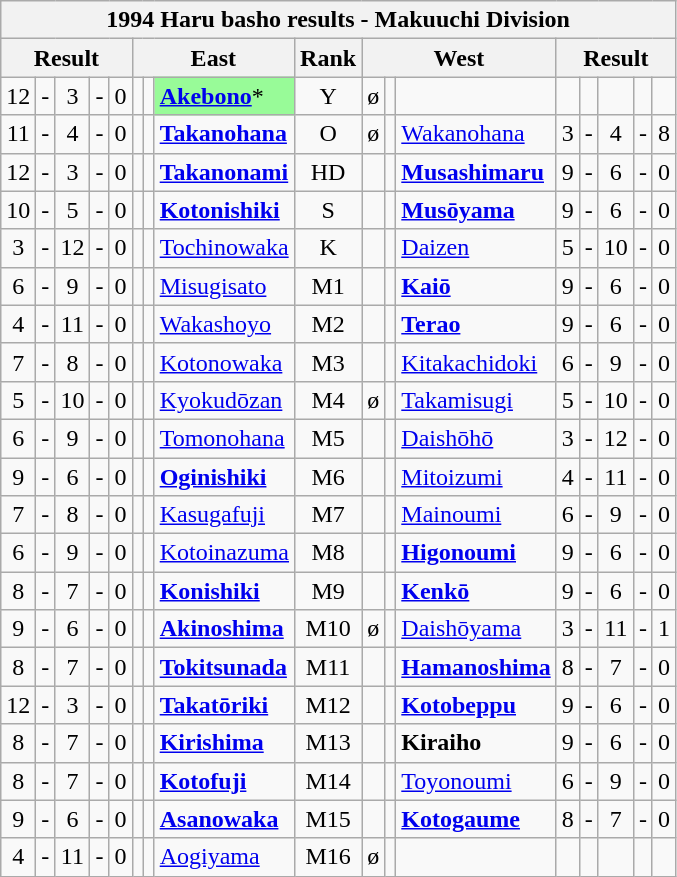<table class="wikitable">
<tr>
<th colspan="17">1994 Haru basho results - Makuuchi Division</th>
</tr>
<tr>
<th colspan="5">Result</th>
<th colspan="3">East</th>
<th>Rank</th>
<th colspan="3">West</th>
<th colspan="5">Result</th>
</tr>
<tr>
<td align=center>12</td>
<td align=center>-</td>
<td align=center>3</td>
<td align=center>-</td>
<td align=center>0</td>
<td align=center></td>
<td align=center></td>
<td style="background: PaleGreen;"><strong><a href='#'>Akebono</a></strong>*</td>
<td align=center>Y</td>
<td align=center>ø</td>
<td align=center></td>
<td></td>
<td align=center></td>
<td align=center></td>
<td align=center></td>
<td align=center></td>
<td align=center></td>
</tr>
<tr>
<td align=center>11</td>
<td align=center>-</td>
<td align=center>4</td>
<td align=center>-</td>
<td align=center>0</td>
<td align=center></td>
<td align=center></td>
<td><strong><a href='#'>Takanohana</a></strong></td>
<td align=center>O</td>
<td align=center>ø</td>
<td align=center></td>
<td><a href='#'>Wakanohana</a></td>
<td align=center>3</td>
<td align=center>-</td>
<td align=center>4</td>
<td align=center>-</td>
<td align=center>8</td>
</tr>
<tr>
<td align=center>12</td>
<td align=center>-</td>
<td align=center>3</td>
<td align=center>-</td>
<td align=center>0</td>
<td align=center></td>
<td align=center></td>
<td><strong><a href='#'>Takanonami</a></strong></td>
<td align=center>HD</td>
<td align=center></td>
<td align=center></td>
<td><strong><a href='#'>Musashimaru</a></strong></td>
<td align=center>9</td>
<td align=center>-</td>
<td align=center>6</td>
<td align=center>-</td>
<td align=center>0</td>
</tr>
<tr>
<td align=center>10</td>
<td align=center>-</td>
<td align=center>5</td>
<td align=center>-</td>
<td align=center>0</td>
<td align=center></td>
<td align=center></td>
<td><strong><a href='#'>Kotonishiki</a></strong></td>
<td align=center>S</td>
<td align=center></td>
<td align=center></td>
<td><strong><a href='#'>Musōyama</a></strong></td>
<td align=center>9</td>
<td align=center>-</td>
<td align=center>6</td>
<td align=center>-</td>
<td align=center>0</td>
</tr>
<tr>
<td align=center>3</td>
<td align=center>-</td>
<td align=center>12</td>
<td align=center>-</td>
<td align=center>0</td>
<td align=center></td>
<td align=center></td>
<td><a href='#'>Tochinowaka</a></td>
<td align=center>K</td>
<td align=center></td>
<td align=center></td>
<td><a href='#'>Daizen</a></td>
<td align=center>5</td>
<td align=center>-</td>
<td align=center>10</td>
<td align=center>-</td>
<td align=center>0</td>
</tr>
<tr>
<td align=center>6</td>
<td align=center>-</td>
<td align=center>9</td>
<td align=center>-</td>
<td align=center>0</td>
<td align=center></td>
<td align=center></td>
<td><a href='#'>Misugisato</a></td>
<td align=center>M1</td>
<td align=center></td>
<td align=center></td>
<td><strong><a href='#'>Kaiō</a></strong></td>
<td align=center>9</td>
<td align=center>-</td>
<td align=center>6</td>
<td align=center>-</td>
<td align=center>0</td>
</tr>
<tr>
<td align=center>4</td>
<td align=center>-</td>
<td align=center>11</td>
<td align=center>-</td>
<td align=center>0</td>
<td align=center></td>
<td align=center></td>
<td><a href='#'>Wakashoyo</a></td>
<td align=center>M2</td>
<td align=center></td>
<td align=center></td>
<td><strong><a href='#'>Terao</a></strong></td>
<td align=center>9</td>
<td align=center>-</td>
<td align=center>6</td>
<td align=center>-</td>
<td align=center>0</td>
</tr>
<tr>
<td align=center>7</td>
<td align=center>-</td>
<td align=center>8</td>
<td align=center>-</td>
<td align=center>0</td>
<td align=center></td>
<td align=center></td>
<td><a href='#'>Kotonowaka</a></td>
<td align=center>M3</td>
<td align=center></td>
<td align=center></td>
<td><a href='#'>Kitakachidoki</a></td>
<td align=center>6</td>
<td align=center>-</td>
<td align=center>9</td>
<td align=center>-</td>
<td align=center>0</td>
</tr>
<tr>
<td align=center>5</td>
<td align=center>-</td>
<td align=center>10</td>
<td align=center>-</td>
<td align=center>0</td>
<td align=center></td>
<td align=center></td>
<td><a href='#'>Kyokudōzan</a></td>
<td align=center>M4</td>
<td align=center>ø</td>
<td align=center></td>
<td><a href='#'>Takamisugi</a></td>
<td align=center>5</td>
<td align=center>-</td>
<td align=center>10</td>
<td align=center>-</td>
<td align=center>0</td>
</tr>
<tr>
<td align=center>6</td>
<td align=center>-</td>
<td align=center>9</td>
<td align=center>-</td>
<td align=center>0</td>
<td align=center></td>
<td align=center></td>
<td><a href='#'>Tomonohana</a></td>
<td align=center>M5</td>
<td align=center></td>
<td align=center></td>
<td><a href='#'>Daishōhō</a></td>
<td align=center>3</td>
<td align=center>-</td>
<td align=center>12</td>
<td align=center>-</td>
<td align=center>0</td>
</tr>
<tr>
<td align=center>9</td>
<td align=center>-</td>
<td align=center>6</td>
<td align=center>-</td>
<td align=center>0</td>
<td align=center></td>
<td align=center></td>
<td><strong><a href='#'>Oginishiki</a></strong></td>
<td align=center>M6</td>
<td align=center></td>
<td align=center></td>
<td><a href='#'>Mitoizumi</a></td>
<td align=center>4</td>
<td align=center>-</td>
<td align=center>11</td>
<td align=center>-</td>
<td align=center>0</td>
</tr>
<tr>
<td align=center>7</td>
<td align=center>-</td>
<td align=center>8</td>
<td align=center>-</td>
<td align=center>0</td>
<td align=center></td>
<td align=center></td>
<td><a href='#'>Kasugafuji</a></td>
<td align=center>M7</td>
<td align=center></td>
<td align=center></td>
<td><a href='#'>Mainoumi</a></td>
<td align=center>6</td>
<td align=center>-</td>
<td align=center>9</td>
<td align=center>-</td>
<td align=center>0</td>
</tr>
<tr>
<td align=center>6</td>
<td align=center>-</td>
<td align=center>9</td>
<td align=center>-</td>
<td align=center>0</td>
<td align=center></td>
<td align=center></td>
<td><a href='#'>Kotoinazuma</a></td>
<td align=center>M8</td>
<td align=center></td>
<td align=center></td>
<td><strong><a href='#'>Higonoumi</a></strong></td>
<td align=center>9</td>
<td align=center>-</td>
<td align=center>6</td>
<td align=center>-</td>
<td align=center>0</td>
</tr>
<tr>
<td align=center>8</td>
<td align=center>-</td>
<td align=center>7</td>
<td align=center>-</td>
<td align=center>0</td>
<td align=center></td>
<td align=center></td>
<td><strong><a href='#'>Konishiki</a></strong></td>
<td align=center>M9</td>
<td align=center></td>
<td align=center></td>
<td><strong><a href='#'>Kenkō</a></strong></td>
<td align=center>9</td>
<td align=center>-</td>
<td align=center>6</td>
<td align=center>-</td>
<td align=center>0</td>
</tr>
<tr>
<td align=center>9</td>
<td align=center>-</td>
<td align=center>6</td>
<td align=center>-</td>
<td align=center>0</td>
<td align=center></td>
<td align=center></td>
<td><strong><a href='#'>Akinoshima</a></strong></td>
<td align=center>M10</td>
<td align=center>ø</td>
<td align=center></td>
<td><a href='#'>Daishōyama</a></td>
<td align=center>3</td>
<td align=center>-</td>
<td align=center>11</td>
<td align=center>-</td>
<td align=center>1</td>
</tr>
<tr>
<td align=center>8</td>
<td align=center>-</td>
<td align=center>7</td>
<td align=center>-</td>
<td align=center>0</td>
<td align=center></td>
<td align=center></td>
<td><strong><a href='#'>Tokitsunada</a></strong></td>
<td align=center>M11</td>
<td align=center></td>
<td align=center></td>
<td><strong><a href='#'>Hamanoshima</a></strong></td>
<td align=center>8</td>
<td align=center>-</td>
<td align=center>7</td>
<td align=center>-</td>
<td align=center>0</td>
</tr>
<tr>
<td align=center>12</td>
<td align=center>-</td>
<td align=center>3</td>
<td align=center>-</td>
<td align=center>0</td>
<td align=center></td>
<td align=center></td>
<td><strong><a href='#'>Takatōriki</a></strong></td>
<td align=center>M12</td>
<td align=center></td>
<td align=center></td>
<td><strong><a href='#'>Kotobeppu</a></strong></td>
<td align=center>9</td>
<td align=center>-</td>
<td align=center>6</td>
<td align=center>-</td>
<td align=center>0</td>
</tr>
<tr>
<td align=center>8</td>
<td align=center>-</td>
<td align=center>7</td>
<td align=center>-</td>
<td align=center>0</td>
<td align=center></td>
<td align=center></td>
<td><strong><a href='#'>Kirishima</a></strong></td>
<td align=center>M13</td>
<td align=center></td>
<td align=center></td>
<td><strong>Kiraiho</strong></td>
<td align=center>9</td>
<td align=center>-</td>
<td align=center>6</td>
<td align=center>-</td>
<td align=center>0</td>
</tr>
<tr>
<td align=center>8</td>
<td align=center>-</td>
<td align=center>7</td>
<td align=center>-</td>
<td align=center>0</td>
<td align=center></td>
<td align=center></td>
<td><strong><a href='#'>Kotofuji</a></strong></td>
<td align=center>M14</td>
<td align=center></td>
<td align=center></td>
<td><a href='#'>Toyonoumi</a></td>
<td align=center>6</td>
<td align=center>-</td>
<td align=center>9</td>
<td align=center>-</td>
<td align=center>0</td>
</tr>
<tr>
<td align=center>9</td>
<td align=center>-</td>
<td align=center>6</td>
<td align=center>-</td>
<td align=center>0</td>
<td align=center></td>
<td align=center></td>
<td><strong><a href='#'>Asanowaka</a></strong></td>
<td align=center>M15</td>
<td align=center></td>
<td align=center></td>
<td><strong><a href='#'>Kotogaume</a></strong></td>
<td align=center>8</td>
<td align=center>-</td>
<td align=center>7</td>
<td align=center>-</td>
<td align=center>0</td>
</tr>
<tr>
<td align=center>4</td>
<td align=center>-</td>
<td align=center>11</td>
<td align=center>-</td>
<td align=center>0</td>
<td align=center></td>
<td align=center></td>
<td><a href='#'>Aogiyama</a></td>
<td align=center>M16</td>
<td align=center>ø</td>
<td align=center></td>
<td></td>
<td align=center></td>
<td align=center></td>
<td align=center></td>
<td align=center></td>
<td align=center></td>
</tr>
</table>
